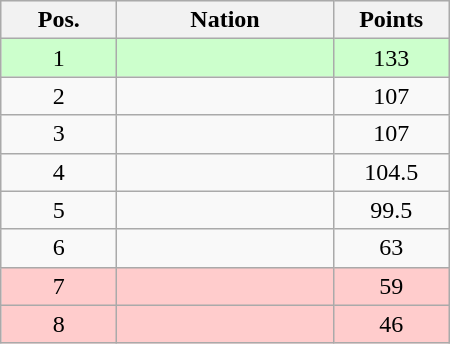<table class="wikitable gauche" cellspacing="1" style="width:300px;">
<tr style="background:#efefef; text-align:center;">
<th style="width:70px;">Pos.</th>
<th>Nation</th>
<th style="width:70px;">Points</th>
</tr>
<tr style="vertical-align:top; text-align:center; background:#ccffcc;">
<td>1</td>
<td style="text-align:left;"></td>
<td>133</td>
</tr>
<tr style="vertical-align:top; text-align:center;">
<td>2</td>
<td style="text-align:left;"></td>
<td>107</td>
</tr>
<tr style="vertical-align:top; text-align:center;">
<td>3</td>
<td style="text-align:left;"></td>
<td>107</td>
</tr>
<tr style="vertical-align:top; text-align:center;">
<td>4</td>
<td style="text-align:left;"></td>
<td>104.5</td>
</tr>
<tr style="vertical-align:top; text-align:center;">
<td>5</td>
<td style="text-align:left;"></td>
<td>99.5</td>
</tr>
<tr style="vertical-align:top; text-align:center;">
<td>6</td>
<td style="text-align:left;"></td>
<td>63</td>
</tr>
<tr style="vertical-align:top; text-align:center; background:#ffcccc;">
<td>7</td>
<td style="text-align:left;"></td>
<td>59</td>
</tr>
<tr style="vertical-align:top; text-align:center; background:#ffcccc;">
<td>8</td>
<td style="text-align:left;"></td>
<td>46</td>
</tr>
</table>
